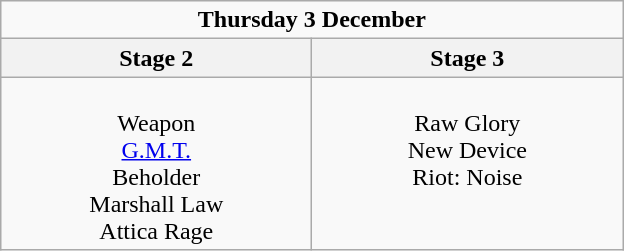<table class="wikitable">
<tr>
<td colspan="3" style="text-align:center;"><strong>Thursday 3 December</strong></td>
</tr>
<tr>
<th>Stage 2</th>
<th>Stage 3</th>
</tr>
<tr>
<td style="text-align:center; vertical-align:top; width:200px;"><br>Weapon
<br><a href='#'>G.M.T.</a>
<br>Beholder
<br>Marshall Law
<br>Attica Rage</td>
<td style="text-align:center; vertical-align:top; width:200px;"><br>Raw Glory
<br>New Device
<br>Riot: Noise</td>
</tr>
</table>
